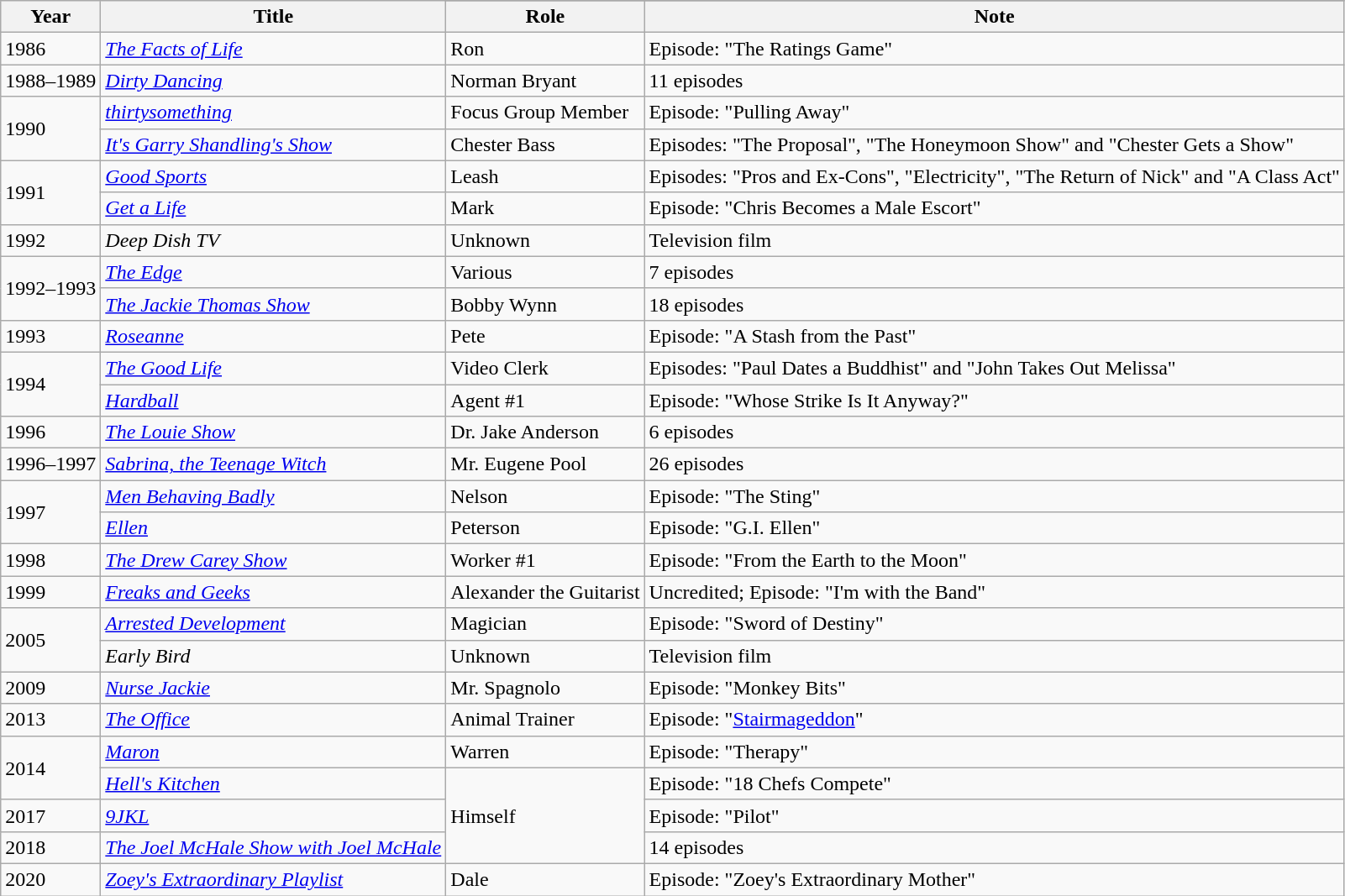<table class="wikitable sortable plainrowheaders">
<tr>
<th rowspan="2">Year</th>
<th rowspan="2">Title</th>
</tr>
<tr>
<th>Role</th>
<th>Note</th>
</tr>
<tr>
<td>1986</td>
<td><em><a href='#'>The Facts of Life</a></em></td>
<td>Ron</td>
<td>Episode: "The Ratings Game"</td>
</tr>
<tr>
<td>1988–1989</td>
<td><em><a href='#'>Dirty Dancing</a></em></td>
<td>Norman Bryant</td>
<td>11 episodes</td>
</tr>
<tr>
<td rowspan="2">1990</td>
<td><em><a href='#'>thirtysomething</a></em></td>
<td>Focus Group Member</td>
<td>Episode: "Pulling Away"</td>
</tr>
<tr>
<td><em><a href='#'>It's Garry Shandling's Show</a></em></td>
<td>Chester Bass</td>
<td>Episodes: "The Proposal", "The Honeymoon Show" and "Chester Gets a Show"</td>
</tr>
<tr>
<td rowspan="2">1991</td>
<td><em><a href='#'>Good Sports</a></em></td>
<td>Leash</td>
<td>Episodes: "Pros and Ex-Cons", "Electricity", "The Return of Nick" and "A Class Act"</td>
</tr>
<tr>
<td><em><a href='#'>Get a Life</a></em></td>
<td>Mark</td>
<td>Episode: "Chris Becomes a Male Escort"</td>
</tr>
<tr>
<td>1992</td>
<td><em>Deep Dish TV</em></td>
<td>Unknown</td>
<td>Television film</td>
</tr>
<tr>
<td rowspan="2">1992–1993</td>
<td><em><a href='#'>The Edge</a></em></td>
<td>Various</td>
<td>7 episodes</td>
</tr>
<tr>
<td><em><a href='#'>The Jackie Thomas Show</a></em></td>
<td>Bobby Wynn</td>
<td>18 episodes</td>
</tr>
<tr>
<td>1993</td>
<td><em><a href='#'>Roseanne</a></em></td>
<td>Pete</td>
<td>Episode: "A Stash from the Past"</td>
</tr>
<tr>
<td rowspan="2">1994</td>
<td><em><a href='#'>The Good Life</a></em></td>
<td>Video Clerk</td>
<td>Episodes: "Paul Dates a Buddhist" and "John Takes Out Melissa"</td>
</tr>
<tr>
<td><em><a href='#'>Hardball</a></em></td>
<td>Agent #1</td>
<td>Episode: "Whose Strike Is It Anyway?"</td>
</tr>
<tr>
<td>1996</td>
<td><em><a href='#'>The Louie Show</a></em></td>
<td>Dr. Jake Anderson</td>
<td>6 episodes</td>
</tr>
<tr>
<td>1996–1997</td>
<td><em><a href='#'>Sabrina, the Teenage Witch</a></em></td>
<td>Mr. Eugene Pool</td>
<td>26 episodes</td>
</tr>
<tr>
<td rowspan="2">1997</td>
<td><em><a href='#'>Men Behaving Badly</a></em></td>
<td>Nelson</td>
<td>Episode: "The Sting"</td>
</tr>
<tr>
<td><em><a href='#'>Ellen</a></em></td>
<td>Peterson</td>
<td>Episode: "G.I. Ellen"</td>
</tr>
<tr>
<td>1998</td>
<td><em><a href='#'>The Drew Carey Show</a></em></td>
<td>Worker #1</td>
<td>Episode: "From the Earth to the Moon"</td>
</tr>
<tr>
<td>1999</td>
<td><em><a href='#'>Freaks and Geeks</a></em></td>
<td>Alexander the Guitarist</td>
<td>Uncredited; Episode: "I'm with the Band"</td>
</tr>
<tr>
<td rowspan="2">2005</td>
<td><em><a href='#'>Arrested Development</a></em></td>
<td>Magician</td>
<td>Episode: "Sword of Destiny"</td>
</tr>
<tr>
<td><em>Early Bird</em></td>
<td>Unknown</td>
<td>Television film</td>
</tr>
<tr>
<td>2009</td>
<td><em><a href='#'>Nurse Jackie</a></em></td>
<td>Mr. Spagnolo</td>
<td>Episode: "Monkey Bits"</td>
</tr>
<tr>
<td>2013</td>
<td><a href='#'><em>The Office</em></a></td>
<td>Animal Trainer</td>
<td>Episode: "<a href='#'>Stairmageddon</a>"</td>
</tr>
<tr>
<td rowspan="2">2014</td>
<td><em><a href='#'>Maron</a></em></td>
<td>Warren</td>
<td>Episode: "Therapy"</td>
</tr>
<tr>
<td><em><a href='#'>Hell's Kitchen</a></em></td>
<td rowspan=3>Himself</td>
<td>Episode: "18 Chefs Compete"</td>
</tr>
<tr>
<td>2017</td>
<td><em><a href='#'>9JKL</a></em></td>
<td>Episode: "Pilot"</td>
</tr>
<tr>
<td>2018</td>
<td><em><a href='#'>The Joel McHale Show with Joel McHale</a></em></td>
<td>14 episodes</td>
</tr>
<tr>
<td>2020</td>
<td><em><a href='#'>Zoey's Extraordinary Playlist</a></em></td>
<td>Dale</td>
<td>Episode: "Zoey's Extraordinary Mother"</td>
</tr>
</table>
